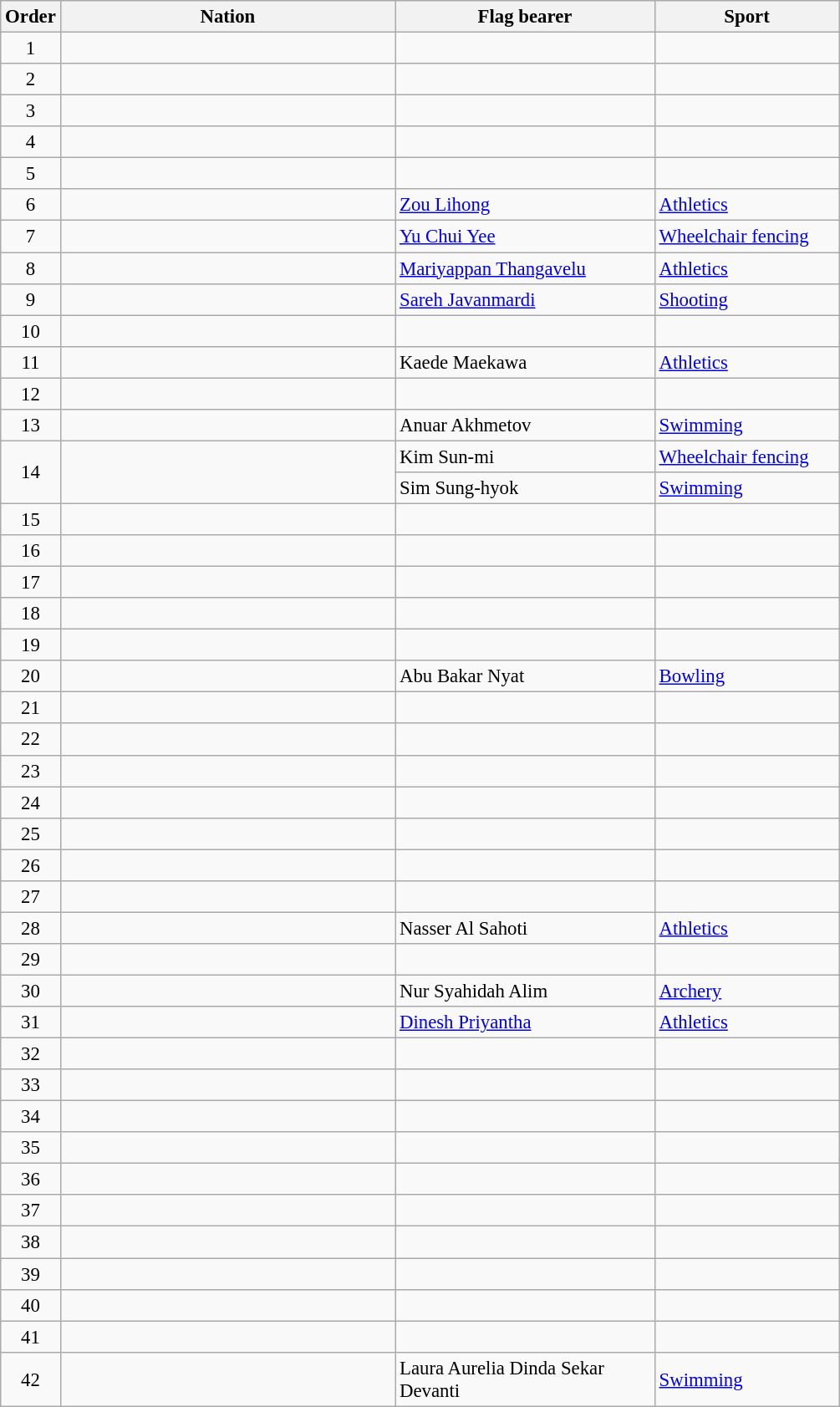<table class="sortable wikitable" style="font-size:95%">
<tr>
<th width=25>Order</th>
<th width=260>Nation</th>
<th width=200>Flag bearer</th>
<th width=140>Sport</th>
</tr>
<tr>
<td align="center">1</td>
<td></td>
<td></td>
<td></td>
</tr>
<tr>
<td align="center">2</td>
<td></td>
<td></td>
<td></td>
</tr>
<tr>
<td align="center">3</td>
<td></td>
<td></td>
<td></td>
</tr>
<tr>
<td align="center">4</td>
<td></td>
<td></td>
<td></td>
</tr>
<tr>
<td align="center">5</td>
<td></td>
<td></td>
<td></td>
</tr>
<tr>
<td align="center">6</td>
<td></td>
<td><a href='#'>Zou Lihong</a></td>
<td><a href='#'>Athletics</a></td>
</tr>
<tr>
<td align="center">7</td>
<td></td>
<td><a href='#'>Yu Chui Yee</a></td>
<td><a href='#'>Wheelchair fencing</a></td>
</tr>
<tr>
<td align="center">8</td>
<td></td>
<td><a href='#'>Mariyappan Thangavelu</a></td>
<td><a href='#'>Athletics</a></td>
</tr>
<tr>
<td align="center">9</td>
<td></td>
<td><a href='#'>Sareh Javanmardi</a></td>
<td><a href='#'>Shooting</a></td>
</tr>
<tr>
<td align="center">10</td>
<td></td>
<td></td>
<td></td>
</tr>
<tr>
<td align="center">11</td>
<td></td>
<td>Kaede Maekawa</td>
<td><a href='#'>Athletics</a></td>
</tr>
<tr>
<td align="center">12</td>
<td></td>
<td></td>
<td></td>
</tr>
<tr>
<td align="center">13</td>
<td></td>
<td>Anuar Akhmetov</td>
<td><a href='#'>Swimming</a></td>
</tr>
<tr>
<td align="center" rowspan=2>14</td>
<td rowspan=2></td>
<td>Kim Sun-mi </td>
<td><a href='#'>Wheelchair fencing</a></td>
</tr>
<tr>
<td>Sim Sung-hyok </td>
<td><a href='#'>Swimming</a></td>
</tr>
<tr>
<td align="center">15</td>
<td></td>
<td></td>
<td></td>
</tr>
<tr>
<td align="center">16</td>
<td></td>
<td></td>
<td></td>
</tr>
<tr>
<td align="center">17</td>
<td></td>
<td></td>
<td></td>
</tr>
<tr>
<td align="center">18</td>
<td></td>
<td></td>
<td></td>
</tr>
<tr>
<td align="center">19</td>
<td></td>
<td></td>
<td></td>
</tr>
<tr>
<td align="center">20</td>
<td></td>
<td>Abu Bakar Nyat</td>
<td><a href='#'>Bowling</a></td>
</tr>
<tr>
<td align="center">21</td>
<td></td>
<td></td>
<td></td>
</tr>
<tr>
<td align="center">22</td>
<td></td>
<td></td>
<td></td>
</tr>
<tr>
<td align="center">23</td>
<td></td>
<td></td>
<td></td>
</tr>
<tr>
<td align="center">24</td>
<td></td>
<td></td>
<td></td>
</tr>
<tr>
<td align="center">25</td>
<td></td>
<td></td>
<td></td>
</tr>
<tr>
<td align="center">26</td>
<td></td>
<td></td>
<td></td>
</tr>
<tr>
<td align="center">27</td>
<td></td>
<td></td>
<td></td>
</tr>
<tr>
<td align="center">28</td>
<td></td>
<td>Nasser Al Sahoti</td>
<td><a href='#'>Athletics</a></td>
</tr>
<tr>
<td align="center">29</td>
<td></td>
<td></td>
<td></td>
</tr>
<tr>
<td align="center">30</td>
<td></td>
<td>Nur Syahidah Alim</td>
<td><a href='#'>Archery</a></td>
</tr>
<tr>
<td align="center">31</td>
<td></td>
<td><a href='#'>Dinesh Priyantha</a></td>
<td><a href='#'>Athletics</a></td>
</tr>
<tr>
<td align="center">32</td>
<td></td>
<td></td>
<td></td>
</tr>
<tr>
<td align="center">33</td>
<td></td>
<td></td>
<td></td>
</tr>
<tr>
<td align="center">34</td>
<td></td>
<td></td>
<td></td>
</tr>
<tr>
<td align="center">35</td>
<td></td>
<td></td>
<td></td>
</tr>
<tr>
<td align="center">36</td>
<td></td>
<td></td>
<td></td>
</tr>
<tr>
<td align="center">37</td>
<td></td>
<td></td>
<td></td>
</tr>
<tr>
<td align="center">38</td>
<td></td>
<td></td>
<td></td>
</tr>
<tr>
<td align="center">39</td>
<td></td>
<td></td>
<td></td>
</tr>
<tr>
<td align="center">40</td>
<td></td>
<td></td>
<td></td>
</tr>
<tr>
<td align="center">41</td>
<td></td>
<td></td>
<td></td>
</tr>
<tr>
<td align="center">42</td>
<td></td>
<td>Laura Aurelia Dinda Sekar Devanti</td>
<td><a href='#'>Swimming</a></td>
</tr>
</table>
